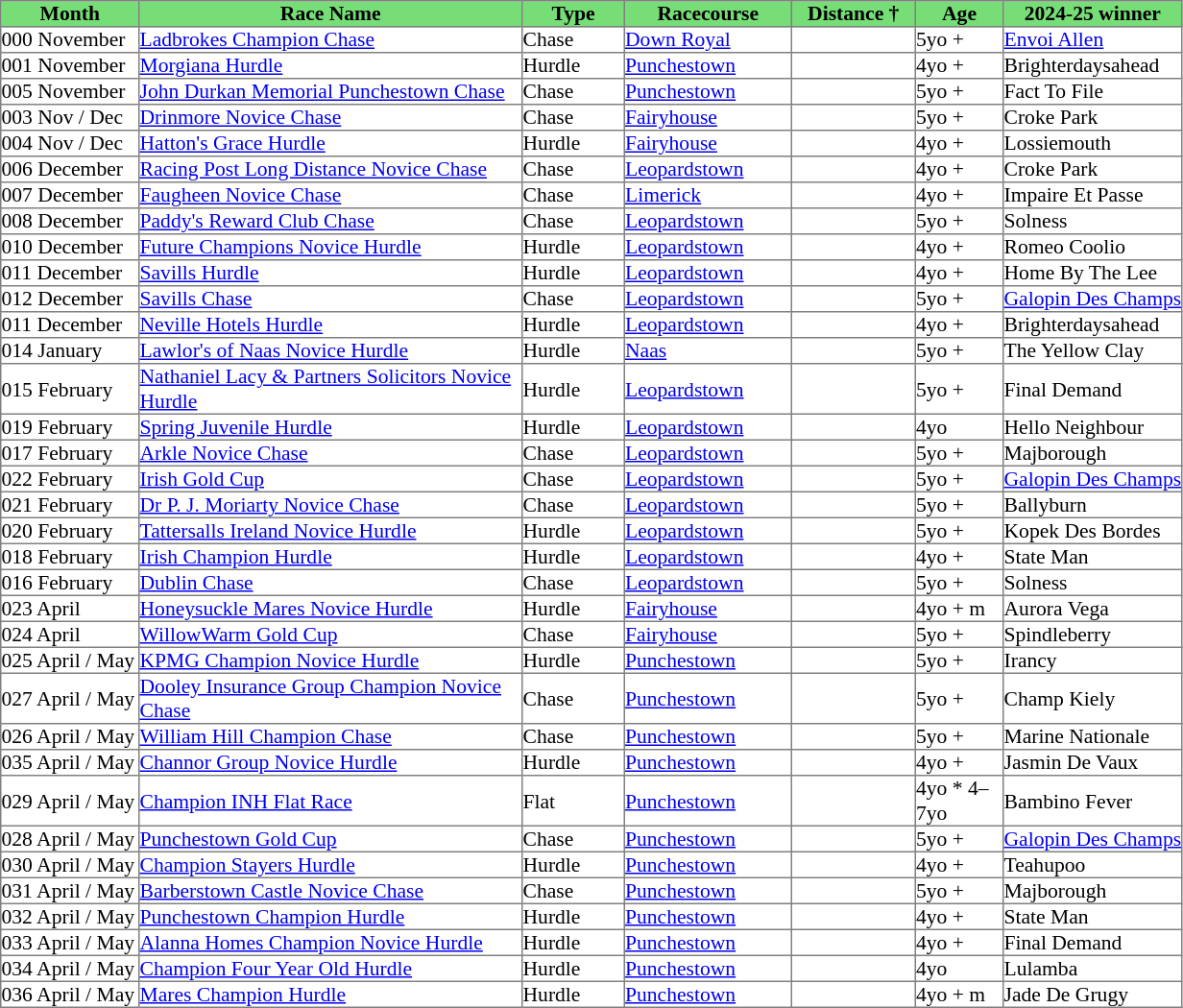<table class = "sortable" | border="1" cellpadding="0" style="border-collapse: collapse; font-size:90%">
<tr bgcolor="#77dd77" align="center">
<th width="95px"><strong>Month</strong><br></th>
<th width="265px"><strong>Race Name</strong><br></th>
<th width="70px"><strong>Type</strong><br></th>
<th width="115px"><strong>Racecourse</strong><br></th>
<th width="85px"><strong>Distance</strong> †<br></th>
<th width="60px"><strong>Age</strong><br></th>
<th>2024-25 winner</th>
</tr>
<tr>
<td><span>000</span> November</td>
<td><a href='#'>Ladbrokes Champion Chase</a></td>
<td>Chase</td>
<td><a href='#'>Down Royal</a></td>
<td></td>
<td>5yo +</td>
<td><a href='#'>Envoi Allen</a></td>
</tr>
<tr>
<td><span>001</span> November</td>
<td><a href='#'>Morgiana Hurdle</a></td>
<td>Hurdle</td>
<td><a href='#'>Punchestown</a></td>
<td></td>
<td>4yo +</td>
<td>Brighterdaysahead</td>
</tr>
<tr>
<td><span>005</span> November</td>
<td><a href='#'>John Durkan Memorial Punchestown Chase</a></td>
<td>Chase</td>
<td><a href='#'>Punchestown</a></td>
<td></td>
<td>5yo +</td>
<td>Fact To File</td>
</tr>
<tr>
<td><span>003</span> Nov / Dec</td>
<td><a href='#'>Drinmore Novice Chase</a></td>
<td>Chase</td>
<td><a href='#'>Fairyhouse</a></td>
<td></td>
<td>5yo +</td>
<td>Croke Park</td>
</tr>
<tr>
<td><span>004</span> Nov / Dec</td>
<td><a href='#'>Hatton's Grace Hurdle</a></td>
<td>Hurdle</td>
<td><a href='#'>Fairyhouse</a></td>
<td></td>
<td>4yo +</td>
<td>Lossiemouth</td>
</tr>
<tr>
<td><span>006</span> December</td>
<td><a href='#'>Racing Post Long Distance Novice Chase</a></td>
<td>Chase</td>
<td><a href='#'>Leopardstown</a></td>
<td></td>
<td>4yo +</td>
<td>Croke Park</td>
</tr>
<tr>
<td><span>007</span> December</td>
<td><a href='#'>Faugheen Novice Chase</a></td>
<td>Chase</td>
<td><a href='#'>Limerick</a></td>
<td></td>
<td>4yo +</td>
<td>Impaire Et Passe</td>
</tr>
<tr>
<td><span>008</span> December</td>
<td><a href='#'>Paddy's Reward Club Chase</a></td>
<td>Chase</td>
<td><a href='#'>Leopardstown</a></td>
<td></td>
<td>5yo +</td>
<td>Solness</td>
</tr>
<tr>
<td><span>010</span> December</td>
<td><a href='#'>Future Champions Novice Hurdle</a></td>
<td>Hurdle</td>
<td><a href='#'>Leopardstown</a></td>
<td></td>
<td>4yo +</td>
<td>Romeo Coolio</td>
</tr>
<tr>
<td><span>011</span> December</td>
<td><a href='#'>Savills Hurdle</a></td>
<td>Hurdle</td>
<td><a href='#'>Leopardstown</a></td>
<td></td>
<td>4yo +</td>
<td>Home By The Lee</td>
</tr>
<tr>
<td><span>012</span> December</td>
<td><a href='#'>Savills Chase</a></td>
<td>Chase</td>
<td><a href='#'>Leopardstown</a></td>
<td></td>
<td>5yo +</td>
<td><a href='#'>Galopin Des Champs</a></td>
</tr>
<tr>
<td><span>011</span> December</td>
<td><a href='#'>Neville Hotels Hurdle</a></td>
<td>Hurdle</td>
<td><a href='#'>Leopardstown</a></td>
<td></td>
<td>4yo +</td>
<td>Brighterdaysahead</td>
</tr>
<tr>
<td><span>014</span> January</td>
<td><a href='#'>Lawlor's of Naas Novice Hurdle</a></td>
<td>Hurdle</td>
<td><a href='#'>Naas</a></td>
<td></td>
<td>5yo +</td>
<td>The Yellow Clay</td>
</tr>
<tr>
<td><span>015</span> February</td>
<td><a href='#'>Nathaniel Lacy & Partners Solicitors Novice Hurdle</a></td>
<td>Hurdle</td>
<td><a href='#'>Leopardstown</a></td>
<td></td>
<td>5yo +</td>
<td>Final Demand</td>
</tr>
<tr>
<td><span>019</span> February</td>
<td><a href='#'>Spring Juvenile Hurdle</a></td>
<td>Hurdle</td>
<td><a href='#'>Leopardstown</a></td>
<td></td>
<td>4yo</td>
<td>Hello Neighbour</td>
</tr>
<tr>
<td><span>017</span> February</td>
<td><a href='#'>Arkle Novice Chase</a></td>
<td>Chase</td>
<td><a href='#'>Leopardstown</a></td>
<td></td>
<td>5yo +</td>
<td>Majborough</td>
</tr>
<tr>
<td><span>022</span> February</td>
<td><a href='#'>Irish Gold Cup</a></td>
<td>Chase</td>
<td><a href='#'>Leopardstown</a></td>
<td></td>
<td>5yo +</td>
<td><a href='#'>Galopin Des Champs</a></td>
</tr>
<tr>
<td><span>021</span> February</td>
<td><a href='#'>Dr P. J. Moriarty Novice Chase</a></td>
<td>Chase</td>
<td><a href='#'>Leopardstown</a></td>
<td></td>
<td>5yo +</td>
<td>Ballyburn</td>
</tr>
<tr>
<td><span>020</span> February</td>
<td><a href='#'>Tattersalls Ireland Novice Hurdle</a></td>
<td>Hurdle</td>
<td><a href='#'>Leopardstown</a></td>
<td></td>
<td>5yo +</td>
<td>Kopek Des Bordes</td>
</tr>
<tr>
<td><span>018</span> February</td>
<td><a href='#'>Irish Champion Hurdle</a></td>
<td>Hurdle</td>
<td><a href='#'>Leopardstown</a></td>
<td></td>
<td>4yo +</td>
<td>State Man</td>
</tr>
<tr>
<td><span>016</span> February</td>
<td><a href='#'>Dublin Chase</a></td>
<td>Chase</td>
<td><a href='#'>Leopardstown</a></td>
<td></td>
<td>5yo +</td>
<td>Solness</td>
</tr>
<tr>
<td><span>023</span> April</td>
<td><a href='#'>Honeysuckle Mares Novice Hurdle</a></td>
<td>Hurdle</td>
<td><a href='#'>Fairyhouse</a></td>
<td></td>
<td>4yo + m</td>
<td>Aurora Vega</td>
</tr>
<tr>
<td><span>024</span> April</td>
<td><a href='#'>WillowWarm Gold Cup</a></td>
<td>Chase</td>
<td><a href='#'>Fairyhouse</a></td>
<td></td>
<td>5yo +</td>
<td>Spindleberry</td>
</tr>
<tr>
<td><span>025</span> April / May</td>
<td><a href='#'>KPMG Champion Novice Hurdle</a></td>
<td>Hurdle</td>
<td><a href='#'>Punchestown</a></td>
<td></td>
<td>5yo +</td>
<td>Irancy</td>
</tr>
<tr>
<td><span>027</span> April / May</td>
<td><a href='#'>Dooley Insurance Group Champion Novice Chase</a></td>
<td>Chase</td>
<td><a href='#'>Punchestown</a></td>
<td></td>
<td>5yo +</td>
<td>Champ Kiely</td>
</tr>
<tr>
<td><span>026</span> April / May</td>
<td><a href='#'>William Hill Champion Chase</a></td>
<td>Chase</td>
<td><a href='#'>Punchestown</a></td>
<td></td>
<td>5yo +</td>
<td>Marine Nationale</td>
</tr>
<tr>
<td><span>035</span> April / May</td>
<td><a href='#'>Channor Group Novice Hurdle</a></td>
<td>Hurdle</td>
<td><a href='#'>Punchestown</a></td>
<td></td>
<td>4yo +</td>
<td>Jasmin De Vaux</td>
</tr>
<tr>
<td><span>029</span> April / May</td>
<td><a href='#'>Champion INH Flat Race</a></td>
<td>Flat</td>
<td><a href='#'>Punchestown</a></td>
<td></td>
<td><span>4yo *</span> 4–7yo</td>
<td>Bambino Fever</td>
</tr>
<tr>
<td><span>028</span> April / May</td>
<td><a href='#'>Punchestown Gold Cup</a></td>
<td>Chase</td>
<td><a href='#'>Punchestown</a></td>
<td></td>
<td>5yo +</td>
<td><a href='#'>Galopin Des Champs</a></td>
</tr>
<tr>
<td><span>030</span> April / May</td>
<td><a href='#'>Champion Stayers Hurdle</a></td>
<td>Hurdle</td>
<td><a href='#'>Punchestown</a></td>
<td></td>
<td>4yo +</td>
<td>Teahupoo</td>
</tr>
<tr>
<td><span>031</span> April / May</td>
<td><a href='#'>Barberstown Castle Novice Chase</a></td>
<td>Chase</td>
<td><a href='#'>Punchestown</a></td>
<td></td>
<td>5yo +</td>
<td>Majborough</td>
</tr>
<tr>
<td><span>032</span> April / May</td>
<td><a href='#'>Punchestown Champion Hurdle</a></td>
<td>Hurdle</td>
<td><a href='#'>Punchestown</a></td>
<td></td>
<td>4yo +</td>
<td>State Man</td>
</tr>
<tr>
<td><span>033</span> April / May</td>
<td><a href='#'>Alanna Homes Champion Novice Hurdle</a></td>
<td>Hurdle</td>
<td><a href='#'>Punchestown</a></td>
<td></td>
<td>4yo +</td>
<td>Final Demand</td>
</tr>
<tr>
<td><span>034</span> April / May</td>
<td><a href='#'>Champion Four Year Old Hurdle</a></td>
<td>Hurdle</td>
<td><a href='#'>Punchestown</a></td>
<td></td>
<td>4yo</td>
<td>Lulamba</td>
</tr>
<tr>
<td><span>036</span> April / May</td>
<td><a href='#'>Mares Champion Hurdle</a></td>
<td>Hurdle</td>
<td><a href='#'>Punchestown</a></td>
<td></td>
<td>4yo + m</td>
<td>Jade De Grugy</td>
</tr>
</table>
